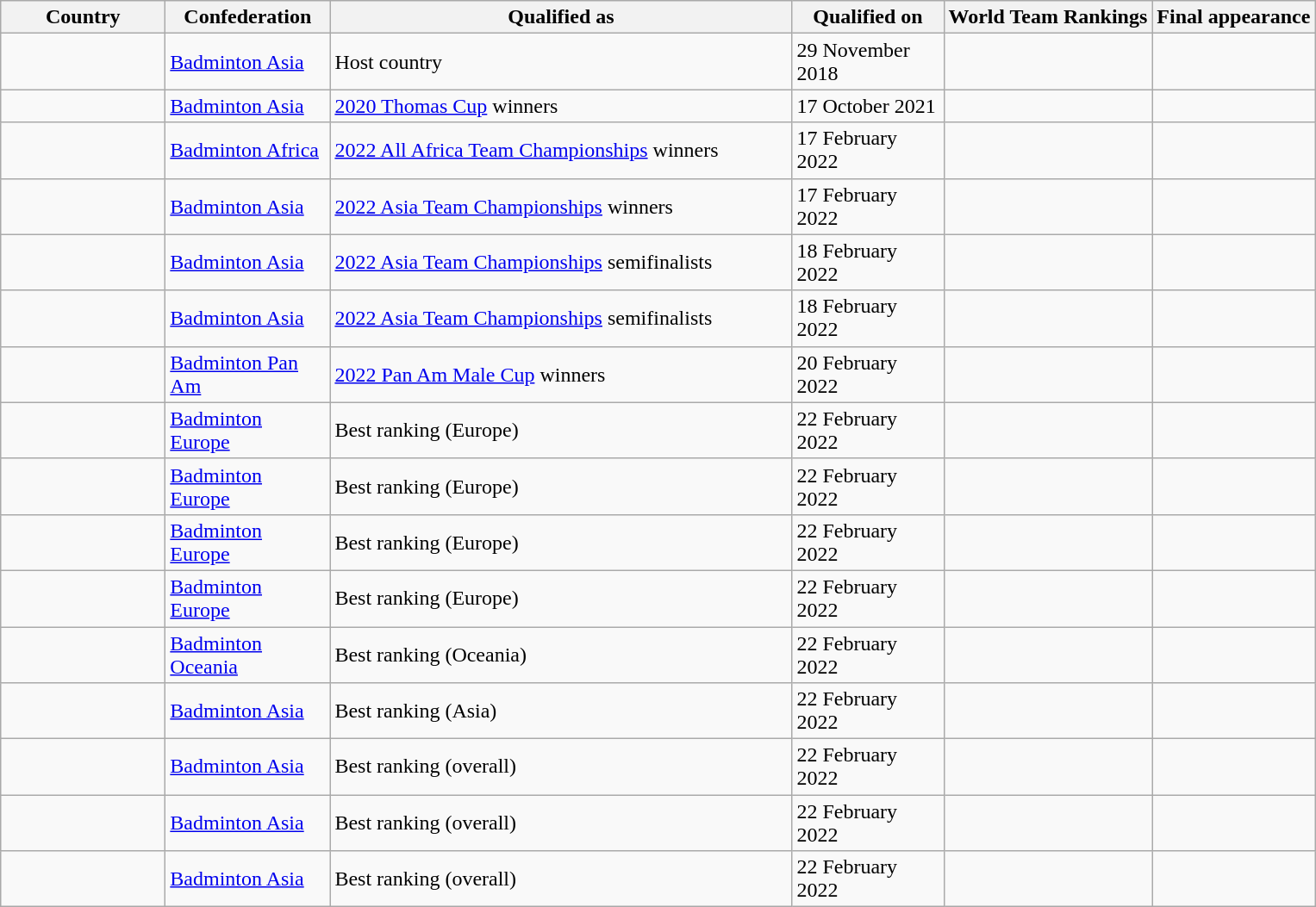<table class="sortable wikitable">
<tr>
<th width="120">Country</th>
<th width="120">Confederation</th>
<th width="350">Qualified as</th>
<th width="110">Qualified on</th>
<th>World Team Rankings</th>
<th>Final appearance</th>
</tr>
<tr>
<td></td>
<td><a href='#'>Badminton Asia</a></td>
<td>Host country</td>
<td>29 November 2018</td>
<td></td>
<td></td>
</tr>
<tr>
<td></td>
<td><a href='#'>Badminton Asia</a></td>
<td><a href='#'>2020 Thomas Cup</a> winners</td>
<td>17 October 2021</td>
<td></td>
<td></td>
</tr>
<tr>
<td></td>
<td><a href='#'>Badminton Africa</a></td>
<td><a href='#'>2022 All Africa Team Championships</a> winners</td>
<td>17 February 2022</td>
<td></td>
<td></td>
</tr>
<tr>
<td></td>
<td><a href='#'>Badminton Asia</a></td>
<td><a href='#'>2022 Asia Team Championships</a> winners</td>
<td>17 February 2022</td>
<td></td>
<td></td>
</tr>
<tr>
<td></td>
<td><a href='#'>Badminton Asia</a></td>
<td><a href='#'>2022 Asia Team Championships</a> semifinalists</td>
<td>18 February 2022</td>
<td></td>
<td></td>
</tr>
<tr>
<td></td>
<td><a href='#'>Badminton Asia</a></td>
<td><a href='#'>2022 Asia Team Championships</a> semifinalists</td>
<td>18 February 2022</td>
<td></td>
<td></td>
</tr>
<tr>
<td></td>
<td><a href='#'>Badminton Pan Am</a></td>
<td><a href='#'>2022 Pan Am Male Cup</a> winners</td>
<td>20 February 2022</td>
<td></td>
<td></td>
</tr>
<tr>
<td></td>
<td><a href='#'>Badminton Europe</a></td>
<td>Best ranking (Europe)</td>
<td>22 February 2022</td>
<td></td>
<td></td>
</tr>
<tr>
<td></td>
<td><a href='#'>Badminton Europe</a></td>
<td>Best ranking (Europe)</td>
<td>22 February 2022</td>
<td></td>
<td></td>
</tr>
<tr>
<td></td>
<td><a href='#'>Badminton Europe</a></td>
<td>Best ranking (Europe)</td>
<td>22 February 2022</td>
<td></td>
<td></td>
</tr>
<tr>
<td></td>
<td><a href='#'>Badminton Europe</a></td>
<td>Best ranking (Europe)</td>
<td>22 February 2022</td>
<td></td>
<td></td>
</tr>
<tr>
<td></td>
<td><a href='#'>Badminton Oceania</a></td>
<td>Best ranking (Oceania)</td>
<td>22 February 2022</td>
<td></td>
<td></td>
</tr>
<tr>
<td></td>
<td><a href='#'>Badminton Asia</a></td>
<td>Best ranking (Asia)</td>
<td>22 February 2022</td>
<td></td>
<td></td>
</tr>
<tr>
<td></td>
<td><a href='#'>Badminton Asia</a></td>
<td>Best ranking (overall)</td>
<td>22 February 2022</td>
<td></td>
<td></td>
</tr>
<tr>
<td></td>
<td><a href='#'>Badminton Asia</a></td>
<td>Best ranking (overall)</td>
<td>22 February 2022</td>
<td></td>
<td></td>
</tr>
<tr>
<td></td>
<td><a href='#'>Badminton Asia</a></td>
<td>Best ranking (overall)</td>
<td>22 February 2022</td>
<td></td>
<td></td>
</tr>
</table>
